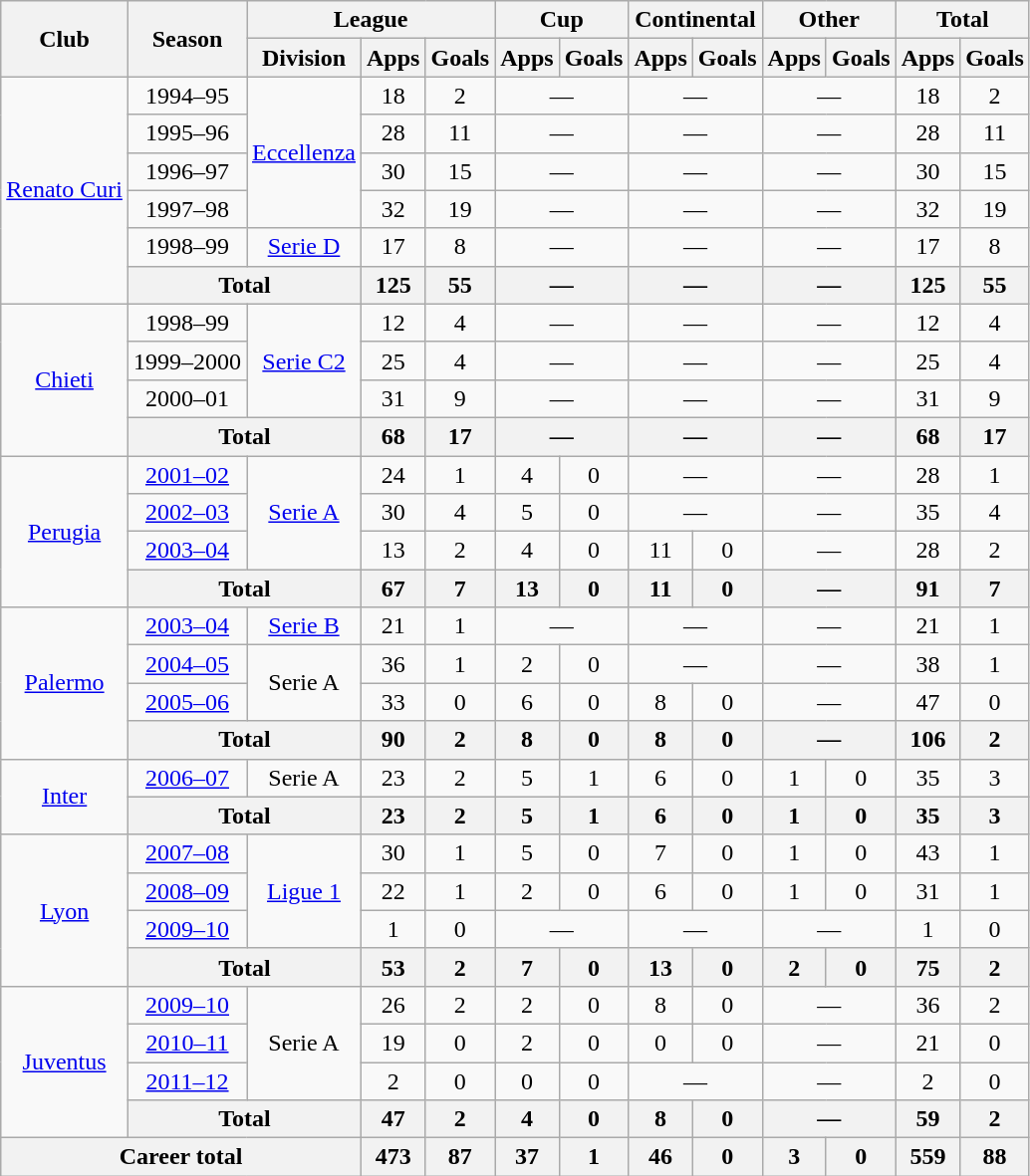<table class="wikitable" style="text-align:center">
<tr>
<th rowspan=2>Club</th>
<th rowspan=2>Season</th>
<th colspan=3>League</th>
<th colspan=2>Cup</th>
<th colspan=2>Continental</th>
<th colspan=2>Other</th>
<th colspan=2>Total</th>
</tr>
<tr>
<th>Division</th>
<th>Apps</th>
<th>Goals</th>
<th>Apps</th>
<th>Goals</th>
<th>Apps</th>
<th>Goals</th>
<th>Apps</th>
<th>Goals</th>
<th>Apps</th>
<th>Goals</th>
</tr>
<tr>
<td rowspan="6"><a href='#'>Renato Curi</a></td>
<td>1994–95</td>
<td rowspan="4"><a href='#'>Eccellenza</a></td>
<td>18</td>
<td>2</td>
<td colspan="2">—</td>
<td colspan="2">—</td>
<td colspan="2">—</td>
<td>18</td>
<td>2</td>
</tr>
<tr>
<td>1995–96</td>
<td>28</td>
<td>11</td>
<td colspan="2">—</td>
<td colspan="2">—</td>
<td colspan="2">—</td>
<td>28</td>
<td>11</td>
</tr>
<tr>
<td>1996–97</td>
<td>30</td>
<td>15</td>
<td colspan="2">—</td>
<td colspan="2">—</td>
<td colspan="2">—</td>
<td>30</td>
<td>15</td>
</tr>
<tr>
<td>1997–98</td>
<td>32</td>
<td>19</td>
<td colspan="2">—</td>
<td colspan="2">—</td>
<td colspan="2">—</td>
<td>32</td>
<td>19</td>
</tr>
<tr>
<td>1998–99</td>
<td><a href='#'>Serie D</a></td>
<td>17</td>
<td>8</td>
<td colspan="2">—</td>
<td colspan="2">—</td>
<td colspan="2">—</td>
<td>17</td>
<td>8</td>
</tr>
<tr>
<th colspan="2">Total</th>
<th>125</th>
<th>55</th>
<th colspan="2">—</th>
<th colspan="2">—</th>
<th colspan="2">—</th>
<th>125</th>
<th>55</th>
</tr>
<tr>
<td rowspan="4"><a href='#'>Chieti</a></td>
<td>1998–99</td>
<td rowspan="3"><a href='#'>Serie C2</a></td>
<td>12</td>
<td>4</td>
<td colspan="2">—</td>
<td colspan="2">—</td>
<td colspan="2">—</td>
<td>12</td>
<td>4</td>
</tr>
<tr>
<td>1999–2000</td>
<td>25</td>
<td>4</td>
<td colspan="2">—</td>
<td colspan="2">—</td>
<td colspan="2">—</td>
<td>25</td>
<td>4</td>
</tr>
<tr>
<td>2000–01</td>
<td>31</td>
<td>9</td>
<td colspan="2">—</td>
<td colspan="2">—</td>
<td colspan="2">—</td>
<td>31</td>
<td>9</td>
</tr>
<tr>
<th colspan="2">Total</th>
<th>68</th>
<th>17</th>
<th colspan="2">—</th>
<th colspan="2">—</th>
<th colspan="2">—</th>
<th>68</th>
<th>17</th>
</tr>
<tr>
<td rowspan="4"><a href='#'>Perugia</a></td>
<td><a href='#'>2001–02</a></td>
<td rowspan="3"><a href='#'>Serie A</a></td>
<td>24</td>
<td>1</td>
<td>4</td>
<td>0</td>
<td colspan="2">—</td>
<td colspan="2">—</td>
<td>28</td>
<td>1</td>
</tr>
<tr>
<td><a href='#'>2002–03</a></td>
<td>30</td>
<td>4</td>
<td>5</td>
<td>0</td>
<td colspan="2">—</td>
<td colspan="2">—</td>
<td>35</td>
<td>4</td>
</tr>
<tr>
<td><a href='#'>2003–04</a></td>
<td>13</td>
<td>2</td>
<td>4</td>
<td>0</td>
<td>11</td>
<td>0</td>
<td colspan="2">—</td>
<td>28</td>
<td>2</td>
</tr>
<tr>
<th colspan="2">Total</th>
<th>67</th>
<th>7</th>
<th>13</th>
<th>0</th>
<th>11</th>
<th>0</th>
<th colspan="2">—</th>
<th>91</th>
<th>7</th>
</tr>
<tr>
<td rowspan="4"><a href='#'>Palermo</a></td>
<td><a href='#'>2003–04</a></td>
<td><a href='#'>Serie B</a></td>
<td>21</td>
<td>1</td>
<td colspan="2">—</td>
<td colspan="2">—</td>
<td colspan="2">—</td>
<td>21</td>
<td>1</td>
</tr>
<tr>
<td><a href='#'>2004–05</a></td>
<td rowspan="2">Serie A</td>
<td>36</td>
<td>1</td>
<td>2</td>
<td>0</td>
<td colspan="2">—</td>
<td colspan="2">—</td>
<td>38</td>
<td>1</td>
</tr>
<tr>
<td><a href='#'>2005–06</a></td>
<td>33</td>
<td>0</td>
<td>6</td>
<td>0</td>
<td>8</td>
<td>0</td>
<td colspan="2">—</td>
<td>47</td>
<td>0</td>
</tr>
<tr>
<th colspan="2">Total</th>
<th>90</th>
<th>2</th>
<th>8</th>
<th>0</th>
<th>8</th>
<th>0</th>
<th colspan="2">—</th>
<th>106</th>
<th>2</th>
</tr>
<tr>
<td rowspan="2"><a href='#'>Inter</a></td>
<td><a href='#'>2006–07</a></td>
<td>Serie A</td>
<td>23</td>
<td>2</td>
<td>5</td>
<td>1</td>
<td>6</td>
<td>0</td>
<td>1</td>
<td>0</td>
<td>35</td>
<td>3</td>
</tr>
<tr>
<th colspan="2">Total</th>
<th>23</th>
<th>2</th>
<th>5</th>
<th>1</th>
<th>6</th>
<th>0</th>
<th>1</th>
<th>0</th>
<th>35</th>
<th>3</th>
</tr>
<tr>
<td rowspan="4"><a href='#'>Lyon</a></td>
<td><a href='#'>2007–08</a></td>
<td rowspan="3"><a href='#'>Ligue 1</a></td>
<td>30</td>
<td>1</td>
<td>5</td>
<td>0</td>
<td>7</td>
<td>0</td>
<td>1</td>
<td>0</td>
<td>43</td>
<td>1</td>
</tr>
<tr>
<td><a href='#'>2008–09</a></td>
<td>22</td>
<td>1</td>
<td>2</td>
<td>0</td>
<td>6</td>
<td>0</td>
<td>1</td>
<td>0</td>
<td>31</td>
<td>1</td>
</tr>
<tr>
<td><a href='#'>2009–10</a></td>
<td>1</td>
<td>0</td>
<td colspan="2">—</td>
<td colspan="2">—</td>
<td colspan="2">—</td>
<td>1</td>
<td>0</td>
</tr>
<tr>
<th colspan="2">Total</th>
<th>53</th>
<th>2</th>
<th>7</th>
<th>0</th>
<th>13</th>
<th>0</th>
<th>2</th>
<th>0</th>
<th>75</th>
<th>2</th>
</tr>
<tr>
<td rowspan="4"><a href='#'>Juventus</a></td>
<td><a href='#'>2009–10</a></td>
<td rowspan="3">Serie A</td>
<td>26</td>
<td>2</td>
<td>2</td>
<td>0</td>
<td>8</td>
<td>0</td>
<td colspan="2">—</td>
<td>36</td>
<td>2</td>
</tr>
<tr>
<td><a href='#'>2010–11</a></td>
<td>19</td>
<td>0</td>
<td>2</td>
<td>0</td>
<td>0</td>
<td>0</td>
<td colspan="2">—</td>
<td>21</td>
<td>0</td>
</tr>
<tr>
<td><a href='#'>2011–12</a></td>
<td>2</td>
<td>0</td>
<td>0</td>
<td>0</td>
<td colspan="2">—</td>
<td colspan="2">—</td>
<td>2</td>
<td>0</td>
</tr>
<tr>
<th colspan="2">Total</th>
<th>47</th>
<th>2</th>
<th>4</th>
<th>0</th>
<th>8</th>
<th>0</th>
<th colspan="2">—</th>
<th>59</th>
<th>2</th>
</tr>
<tr>
<th colspan="3">Career total</th>
<th>473</th>
<th>87</th>
<th>37</th>
<th>1</th>
<th>46</th>
<th>0</th>
<th>3</th>
<th>0</th>
<th>559</th>
<th>88</th>
</tr>
</table>
